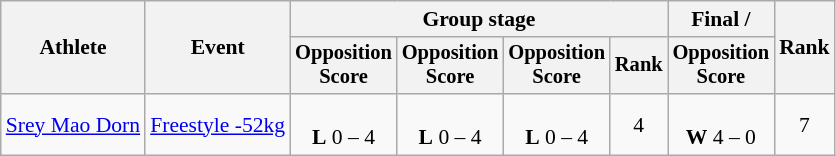<table class="wikitable" style="font-size:90%">
<tr>
<th rowspan=2>Athlete</th>
<th rowspan=2>Event</th>
<th colspan=4>Group stage</th>
<th>Final / </th>
<th rowspan=2>Rank</th>
</tr>
<tr style="font-size:95%">
<th>Opposition<br>Score</th>
<th>Opposition<br>Score</th>
<th>Opposition<br>Score</th>
<th>Rank</th>
<th>Opposition<br>Score</th>
</tr>
<tr align=center>
<td align=left><a href='#'>Srey Mao Dorn</a></td>
<td align=left><a href='#'>Freestyle -52kg</a></td>
<td><br><strong>L</strong> 0 – 4</td>
<td><br><strong>L</strong> 0 – 4</td>
<td><br><strong>L</strong> 0 – 4</td>
<td>4 </td>
<td><br><strong>W</strong> 4 – 0</td>
<td>7</td>
</tr>
</table>
